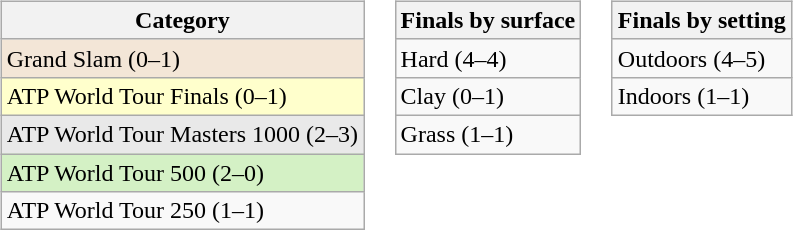<table>
<tr>
<td valign=top><br><table class=wikitable>
<tr>
<th>Category</th>
</tr>
<tr style="background:#f3e6d7;">
<td>Grand Slam (0–1)</td>
</tr>
<tr bgcolor=ffffcc>
<td>ATP World Tour Finals (0–1)</td>
</tr>
<tr style="background:#e9e9e9;">
<td>ATP World Tour Masters 1000 (2–3)</td>
</tr>
<tr style="background:#d4f1c5;">
<td>ATP World Tour 500 (2–0)</td>
</tr>
<tr>
<td>ATP World Tour 250 (1–1)</td>
</tr>
</table>
</td>
<td valign=top><br><table class=wikitable>
<tr>
<th>Finals by surface</th>
</tr>
<tr>
<td>Hard (4–4)</td>
</tr>
<tr>
<td>Clay (0–1)</td>
</tr>
<tr>
<td>Grass (1–1)</td>
</tr>
</table>
</td>
<td valign=top><br><table class=wikitable>
<tr>
<th>Finals by setting</th>
</tr>
<tr>
<td>Outdoors (4–5)</td>
</tr>
<tr>
<td>Indoors (1–1)</td>
</tr>
</table>
</td>
</tr>
</table>
